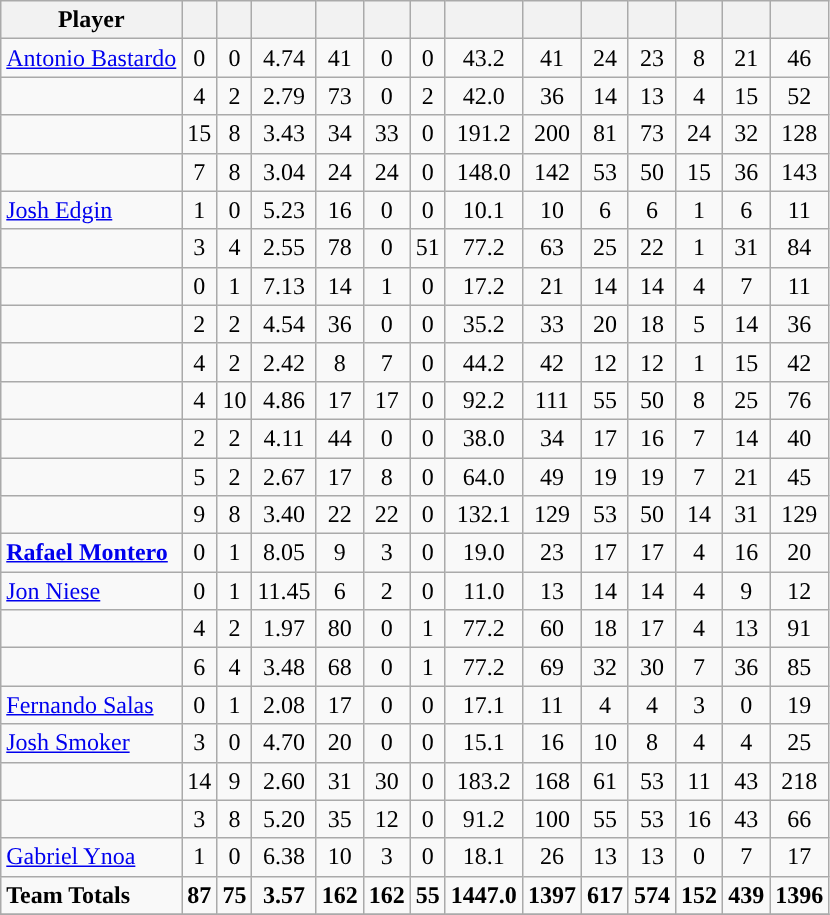<table class="wikitable sortable" style="text-align:center;">
<tr>
<th>Player</th>
<th></th>
<th></th>
<th></th>
<th></th>
<th></th>
<th></th>
<th></th>
<th></th>
<th></th>
<th></th>
<th></th>
<th></th>
<th></th>
</tr>
<tr>
<td align=left><a href='#'>Antonio Bastardo</a></td>
<td>0</td>
<td>0</td>
<td>4.74</td>
<td>41</td>
<td>0</td>
<td>0</td>
<td>43.2</td>
<td>41</td>
<td>24</td>
<td>23</td>
<td>8</td>
<td>21</td>
<td>46</td>
</tr>
<tr>
<td align=left></td>
<td>4</td>
<td>2</td>
<td>2.79</td>
<td>73</td>
<td>0</td>
<td>2</td>
<td>42.0</td>
<td>36</td>
<td>14</td>
<td>13</td>
<td>4</td>
<td>15</td>
<td>52</td>
</tr>
<tr>
<td align=left></td>
<td>15</td>
<td>8</td>
<td>3.43</td>
<td>34</td>
<td>33</td>
<td>0</td>
<td>191.2</td>
<td>200</td>
<td>81</td>
<td>73</td>
<td>24</td>
<td>32</td>
<td>128</td>
</tr>
<tr>
<td align=left><strong></strong></td>
<td>7</td>
<td>8</td>
<td>3.04</td>
<td>24</td>
<td>24</td>
<td>0</td>
<td>148.0</td>
<td>142</td>
<td>53</td>
<td>50</td>
<td>15</td>
<td>36</td>
<td>143</td>
</tr>
<tr>
<td align=left><a href='#'>Josh Edgin</a></td>
<td>1</td>
<td>0</td>
<td>5.23</td>
<td>16</td>
<td>0</td>
<td>0</td>
<td>10.1</td>
<td>10</td>
<td>6</td>
<td>6</td>
<td>1</td>
<td>6</td>
<td>11</td>
</tr>
<tr>
<td align=left></td>
<td>3</td>
<td>4</td>
<td>2.55</td>
<td>78</td>
<td>0</td>
<td>51</td>
<td>77.2</td>
<td>63</td>
<td>25</td>
<td>22</td>
<td>1</td>
<td>31</td>
<td>84</td>
</tr>
<tr>
<td align=left></td>
<td>0</td>
<td>1</td>
<td>7.13</td>
<td>14</td>
<td>1</td>
<td>0</td>
<td>17.2</td>
<td>21</td>
<td>14</td>
<td>14</td>
<td>4</td>
<td>7</td>
<td>11</td>
</tr>
<tr>
<td align=left></td>
<td>2</td>
<td>2</td>
<td>4.54</td>
<td>36</td>
<td>0</td>
<td>0</td>
<td>35.2</td>
<td>33</td>
<td>20</td>
<td>18</td>
<td>5</td>
<td>14</td>
<td>36</td>
</tr>
<tr>
<td align=left><strong></strong></td>
<td>4</td>
<td>2</td>
<td>2.42</td>
<td>8</td>
<td>7</td>
<td>0</td>
<td>44.2</td>
<td>42</td>
<td>12</td>
<td>12</td>
<td>1</td>
<td>15</td>
<td>42</td>
</tr>
<tr>
<td align=left></td>
<td>4</td>
<td>10</td>
<td>4.86</td>
<td>17</td>
<td>17</td>
<td>0</td>
<td>92.2</td>
<td>111</td>
<td>55</td>
<td>50</td>
<td>8</td>
<td>25</td>
<td>76</td>
</tr>
<tr>
<td align=left></td>
<td>2</td>
<td>2</td>
<td>4.11</td>
<td>44</td>
<td>0</td>
<td>0</td>
<td>38.0</td>
<td>34</td>
<td>17</td>
<td>16</td>
<td>7</td>
<td>14</td>
<td>40</td>
</tr>
<tr>
<td align=left><strong></strong></td>
<td>5</td>
<td>2</td>
<td>2.67</td>
<td>17</td>
<td>8</td>
<td>0</td>
<td>64.0</td>
<td>49</td>
<td>19</td>
<td>19</td>
<td>7</td>
<td>21</td>
<td>45</td>
</tr>
<tr>
<td align=left><strong></strong></td>
<td>9</td>
<td>8</td>
<td>3.40</td>
<td>22</td>
<td>22</td>
<td>0</td>
<td>132.1</td>
<td>129</td>
<td>53</td>
<td>50</td>
<td>14</td>
<td>31</td>
<td>129</td>
</tr>
<tr>
<td align=left><strong><a href='#'>Rafael Montero</a></strong></td>
<td>0</td>
<td>1</td>
<td>8.05</td>
<td>9</td>
<td>3</td>
<td>0</td>
<td>19.0</td>
<td>23</td>
<td>17</td>
<td>17</td>
<td>4</td>
<td>16</td>
<td>20</td>
</tr>
<tr>
<td align=left><a href='#'>Jon Niese</a></td>
<td>0</td>
<td>1</td>
<td>11.45</td>
<td>6</td>
<td>2</td>
<td>0</td>
<td>11.0</td>
<td>13</td>
<td>14</td>
<td>14</td>
<td>4</td>
<td>9</td>
<td>12</td>
</tr>
<tr>
<td align=left></td>
<td>4</td>
<td>2</td>
<td>1.97</td>
<td>80</td>
<td>0</td>
<td>1</td>
<td>77.2</td>
<td>60</td>
<td>18</td>
<td>17</td>
<td>4</td>
<td>13</td>
<td>91</td>
</tr>
<tr>
<td align=left></td>
<td>6</td>
<td>4</td>
<td>3.48</td>
<td>68</td>
<td>0</td>
<td>1</td>
<td>77.2</td>
<td>69</td>
<td>32</td>
<td>30</td>
<td>7</td>
<td>36</td>
<td>85</td>
</tr>
<tr>
<td align=left><a href='#'>Fernando Salas</a></td>
<td>0</td>
<td>1</td>
<td>2.08</td>
<td>17</td>
<td>0</td>
<td>0</td>
<td>17.1</td>
<td>11</td>
<td>4</td>
<td>4</td>
<td>3</td>
<td>0</td>
<td>19</td>
</tr>
<tr>
<td align=left><a href='#'>Josh Smoker</a></td>
<td>3</td>
<td>0</td>
<td>4.70</td>
<td>20</td>
<td>0</td>
<td>0</td>
<td>15.1</td>
<td>16</td>
<td>10</td>
<td>8</td>
<td>4</td>
<td>4</td>
<td>25</td>
</tr>
<tr>
<td align=left><strong></strong></td>
<td>14</td>
<td>9</td>
<td>2.60</td>
<td>31</td>
<td>30</td>
<td>0</td>
<td>183.2</td>
<td>168</td>
<td>61</td>
<td>53</td>
<td>11</td>
<td>43</td>
<td>218</td>
</tr>
<tr>
<td align=left></td>
<td>3</td>
<td>8</td>
<td>5.20</td>
<td>35</td>
<td>12</td>
<td>0</td>
<td>91.2</td>
<td>100</td>
<td>55</td>
<td>53</td>
<td>16</td>
<td>43</td>
<td>66</td>
</tr>
<tr>
<td align=left><a href='#'>Gabriel Ynoa</a></td>
<td>1</td>
<td>0</td>
<td>6.38</td>
<td>10</td>
<td>3</td>
<td>0</td>
<td>18.1</td>
<td>26</td>
<td>13</td>
<td>13</td>
<td>0</td>
<td>7</td>
<td>17</td>
</tr>
<tr>
<td align=left><strong>Team Totals</strong></td>
<td><strong>87</strong></td>
<td><strong>75</strong></td>
<td><strong>3.57</strong></td>
<td><strong>162</strong></td>
<td><strong>162</strong></td>
<td><strong>55</strong></td>
<td><strong>1447.0</strong></td>
<td><strong>1397</strong></td>
<td><strong>617</strong></td>
<td><strong>574</strong></td>
<td><strong>152</strong></td>
<td><strong>439</strong></td>
<td><strong>1396</strong></td>
</tr>
<tr class=="sortbottom">
</tr>
</table>
